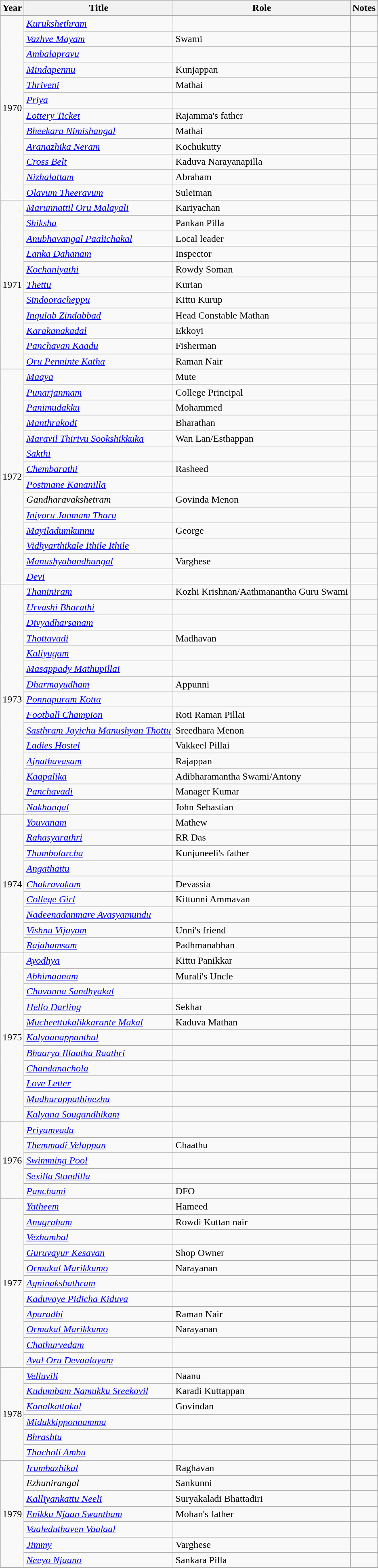<table class="wikitable sortable">
<tr>
<th>Year</th>
<th>Title</th>
<th>Role</th>
<th class="unsortable">Notes</th>
</tr>
<tr>
<td rowspan=12>1970</td>
<td><em><a href='#'>Kurukshethram</a></em></td>
<td></td>
<td></td>
</tr>
<tr>
<td><em><a href='#'>Vazhve Mayam</a></em></td>
<td>Swami</td>
<td></td>
</tr>
<tr>
<td><em><a href='#'>Ambalapravu</a></em></td>
<td></td>
<td></td>
</tr>
<tr>
<td><em><a href='#'>Mindapennu</a></em></td>
<td>Kunjappan</td>
<td></td>
</tr>
<tr>
<td><em><a href='#'>Thriveni</a></em></td>
<td>Mathai</td>
<td></td>
</tr>
<tr>
<td><em><a href='#'>Priya</a></em></td>
<td></td>
<td></td>
</tr>
<tr>
<td><em><a href='#'>Lottery Ticket</a></em></td>
<td>Rajamma's father</td>
<td></td>
</tr>
<tr>
<td><em><a href='#'>Bheekara Nimishangal</a></em></td>
<td>Mathai</td>
<td></td>
</tr>
<tr>
<td><em><a href='#'>Aranazhika Neram</a></em></td>
<td>Kochukutty</td>
<td></td>
</tr>
<tr>
<td><em><a href='#'>Cross Belt</a></em></td>
<td>Kaduva Narayanapilla</td>
<td></td>
</tr>
<tr>
<td><em><a href='#'>Nizhalattam</a></em></td>
<td>Abraham</td>
<td></td>
</tr>
<tr>
<td><em><a href='#'>Olavum Theeravum</a></em></td>
<td>Suleiman</td>
<td></td>
</tr>
<tr>
<td rowspan=11>1971</td>
<td><em><a href='#'>Marunnattil Oru Malayali</a></em></td>
<td>Kariyachan</td>
<td></td>
</tr>
<tr>
<td><em><a href='#'>Shiksha</a></em></td>
<td>Pankan Pilla</td>
<td></td>
</tr>
<tr>
<td><em><a href='#'>Anubhavangal Paalichakal</a></em></td>
<td>Local leader</td>
<td></td>
</tr>
<tr>
<td><em><a href='#'>Lanka Dahanam</a></em></td>
<td>Inspector</td>
<td></td>
</tr>
<tr>
<td><em><a href='#'>Kochaniyathi</a></em></td>
<td>Rowdy Soman</td>
<td></td>
</tr>
<tr>
<td><em><a href='#'>Thettu</a></em></td>
<td>Kurian</td>
<td></td>
</tr>
<tr>
<td><em><a href='#'>Sindooracheppu</a></em></td>
<td>Kittu Kurup</td>
<td></td>
</tr>
<tr>
<td><em><a href='#'>Inqulab Zindabbad</a></em></td>
<td>Head Constable Mathan</td>
<td></td>
</tr>
<tr>
<td><em><a href='#'>Karakanakadal</a></em></td>
<td>Ekkoyi</td>
<td></td>
</tr>
<tr>
<td><em><a href='#'>Panchavan Kaadu</a></em></td>
<td>Fisherman</td>
<td></td>
</tr>
<tr>
<td><em><a href='#'>Oru Penninte Katha</a></em></td>
<td>Raman Nair</td>
<td></td>
</tr>
<tr>
<td rowspan=14>1972</td>
<td><em><a href='#'>Maaya</a></em></td>
<td>Mute</td>
<td></td>
</tr>
<tr>
<td><em><a href='#'>Punarjanmam</a></em></td>
<td>College Principal</td>
<td></td>
</tr>
<tr>
<td><em><a href='#'>Panimudakku</a></em></td>
<td>Mohammed</td>
<td></td>
</tr>
<tr>
<td><em><a href='#'>Manthrakodi</a></em></td>
<td>Bharathan</td>
<td></td>
</tr>
<tr>
<td><em><a href='#'>Maravil Thirivu Sookshikkuka</a></em></td>
<td>Wan Lan/Esthappan</td>
<td></td>
</tr>
<tr>
<td><em><a href='#'>Sakthi</a></em></td>
<td></td>
<td></td>
</tr>
<tr>
<td><em><a href='#'>Chembarathi</a></em></td>
<td>Rasheed</td>
<td></td>
</tr>
<tr>
<td><em><a href='#'>Postmane Kananilla</a></em></td>
<td></td>
<td></td>
</tr>
<tr>
<td><em>Gandharavakshetram</em></td>
<td>Govinda Menon</td>
<td></td>
</tr>
<tr>
<td><em><a href='#'>Iniyoru Janmam Tharu</a></em></td>
<td></td>
<td></td>
</tr>
<tr>
<td><em><a href='#'>Mayiladumkunnu</a></em></td>
<td>George</td>
<td></td>
</tr>
<tr>
<td><em><a href='#'>Vidhyarthikale Ithile Ithile</a></em></td>
<td></td>
<td></td>
</tr>
<tr>
<td><em><a href='#'>Manushyabandhangal</a></em></td>
<td>Varghese</td>
<td></td>
</tr>
<tr>
<td><em><a href='#'>Devi</a></em></td>
<td></td>
<td></td>
</tr>
<tr>
<td rowspan=15>1973</td>
<td><em><a href='#'>Thaniniram</a></em></td>
<td>Kozhi Krishnan/Aathmanantha Guru Swami</td>
<td></td>
</tr>
<tr>
<td><em><a href='#'>Urvashi Bharathi</a></em></td>
<td></td>
<td></td>
</tr>
<tr>
<td><em><a href='#'>Divyadharsanam</a></em></td>
<td></td>
<td></td>
</tr>
<tr>
<td><em><a href='#'>Thottavadi</a></em></td>
<td>Madhavan</td>
<td></td>
</tr>
<tr>
<td><em><a href='#'>Kaliyugam</a></em></td>
<td></td>
<td></td>
</tr>
<tr>
<td><em><a href='#'>Masappady Mathupillai</a></em></td>
<td></td>
<td></td>
</tr>
<tr>
<td><em><a href='#'>Dharmayudham</a></em></td>
<td>Appunni</td>
<td></td>
</tr>
<tr>
<td><em><a href='#'>Ponnapuram Kotta</a></em></td>
<td></td>
<td></td>
</tr>
<tr>
<td><em><a href='#'>Football Champion</a></em></td>
<td>Roti Raman Pillai</td>
<td></td>
</tr>
<tr>
<td><em><a href='#'>Sasthram Jayichu Manushyan Thottu</a></em></td>
<td>Sreedhara Menon</td>
<td></td>
</tr>
<tr>
<td><em><a href='#'>Ladies Hostel</a></em></td>
<td>Vakkeel Pillai</td>
<td></td>
</tr>
<tr>
<td><em><a href='#'>Ajnathavasam</a></em></td>
<td>Rajappan</td>
<td></td>
</tr>
<tr>
<td><em><a href='#'>Kaapalika</a></em></td>
<td>Adibharamantha Swami/Antony</td>
<td></td>
</tr>
<tr>
<td><em><a href='#'>Panchavadi</a></em></td>
<td>Manager Kumar</td>
<td></td>
</tr>
<tr>
<td><em><a href='#'>Nakhangal</a></em></td>
<td>John Sebastian</td>
<td></td>
</tr>
<tr>
<td rowspan=9>1974</td>
<td><em><a href='#'>Youvanam</a></em></td>
<td>Mathew</td>
<td></td>
</tr>
<tr>
<td><em><a href='#'>Rahasyarathri</a></em></td>
<td>RR Das</td>
<td></td>
</tr>
<tr>
<td><em><a href='#'>Thumbolarcha</a></em></td>
<td>Kunjuneeli's father</td>
<td></td>
</tr>
<tr>
<td><em><a href='#'>Angathattu</a></em></td>
<td></td>
<td></td>
</tr>
<tr>
<td><em><a href='#'>Chakravakam</a></em></td>
<td>Devassia</td>
<td></td>
</tr>
<tr>
<td><em><a href='#'>College Girl</a></em></td>
<td>Kittunni Ammavan</td>
<td></td>
</tr>
<tr>
<td><em><a href='#'>Nadeenadanmare Avasyamundu</a></em></td>
<td></td>
<td></td>
</tr>
<tr>
<td><em><a href='#'>Vishnu Vijayam</a></em></td>
<td>Unni's friend</td>
<td></td>
</tr>
<tr>
<td><em><a href='#'>Rajahamsam</a></em></td>
<td>Padhmanabhan</td>
<td></td>
</tr>
<tr>
<td rowspan=11>1975</td>
<td><em><a href='#'>Ayodhya</a></em></td>
<td>Kittu Panikkar</td>
<td></td>
</tr>
<tr>
<td><em><a href='#'>Abhimaanam</a></em></td>
<td>Murali's Uncle</td>
<td></td>
</tr>
<tr>
<td><em><a href='#'>Chuvanna Sandhyakal</a></em></td>
<td></td>
<td></td>
</tr>
<tr>
<td><em><a href='#'>Hello Darling</a></em></td>
<td>Sekhar</td>
<td></td>
</tr>
<tr>
<td><em><a href='#'>Mucheettukalikkarante Makal</a></em></td>
<td>Kaduva Mathan</td>
<td></td>
</tr>
<tr>
<td><em><a href='#'>Kalyaanappanthal</a></em></td>
<td></td>
<td></td>
</tr>
<tr>
<td><em><a href='#'>Bhaarya Illaatha Raathri</a></em></td>
<td></td>
<td></td>
</tr>
<tr>
<td><em><a href='#'>Chandanachola</a></em></td>
<td></td>
<td></td>
</tr>
<tr>
<td><em><a href='#'>Love Letter</a></em></td>
<td></td>
<td></td>
</tr>
<tr>
<td><em><a href='#'>Madhurappathinezhu</a></em></td>
<td></td>
<td></td>
</tr>
<tr>
<td><em><a href='#'>Kalyana Sougandhikam</a></em></td>
<td></td>
<td></td>
</tr>
<tr>
<td rowspan=5>1976</td>
<td><em><a href='#'>Priyamvada</a></em></td>
<td></td>
<td></td>
</tr>
<tr>
<td><em><a href='#'>Themmadi Velappan</a></em></td>
<td>Chaathu</td>
<td></td>
</tr>
<tr>
<td><em><a href='#'>Swimming Pool</a></em></td>
<td></td>
<td></td>
</tr>
<tr>
<td><em><a href='#'>Sexilla Stundilla</a></em></td>
<td></td>
<td></td>
</tr>
<tr>
<td><em><a href='#'>Panchami</a></em></td>
<td>DFO</td>
<td></td>
</tr>
<tr>
<td rowspan=11>1977</td>
<td><em><a href='#'>Yatheem</a></em></td>
<td>Hameed</td>
<td></td>
</tr>
<tr>
<td><em><a href='#'>Anugraham</a></em></td>
<td>Rowdi Kuttan nair</td>
<td></td>
</tr>
<tr>
<td><em><a href='#'>Vezhambal</a></em></td>
<td></td>
<td></td>
</tr>
<tr>
<td><em><a href='#'>Guruvayur Kesavan</a></em></td>
<td>Shop Owner</td>
<td></td>
</tr>
<tr>
<td><em><a href='#'>Ormakal Marikkumo</a></em></td>
<td>Narayanan</td>
<td></td>
</tr>
<tr>
<td><em><a href='#'>Agninakshathram</a></em></td>
<td></td>
<td></td>
</tr>
<tr>
<td><em><a href='#'>Kaduvaye Pidicha Kiduva</a></em></td>
<td></td>
<td></td>
</tr>
<tr>
<td><em><a href='#'>Aparadhi</a></em></td>
<td>Raman Nair</td>
<td></td>
</tr>
<tr>
<td><em><a href='#'>Ormakal Marikkumo</a></em></td>
<td>Narayanan</td>
<td></td>
</tr>
<tr>
<td><em><a href='#'>Chathurvedam</a></em></td>
<td></td>
<td></td>
</tr>
<tr>
<td><em><a href='#'>Aval Oru Devaalayam</a></em></td>
<td></td>
<td></td>
</tr>
<tr>
<td rowspan=6>1978</td>
<td><em><a href='#'>Velluvili</a></em></td>
<td>Naanu</td>
<td></td>
</tr>
<tr>
<td><em><a href='#'>Kudumbam Namukku Sreekovil</a></em></td>
<td>Karadi Kuttappan</td>
<td></td>
</tr>
<tr>
<td><em><a href='#'>Kanalkattakal</a></em></td>
<td>Govindan</td>
<td></td>
</tr>
<tr>
<td><em><a href='#'>Midukkipponnamma</a></em></td>
<td></td>
<td></td>
</tr>
<tr>
<td><em><a href='#'>Bhrashtu</a></em></td>
<td></td>
<td></td>
</tr>
<tr>
<td><em><a href='#'>Thacholi Ambu</a></em></td>
<td></td>
<td></td>
</tr>
<tr>
<td rowspan=7>1979</td>
<td><em><a href='#'>Irumbazhikal</a></em></td>
<td>Raghavan</td>
<td></td>
</tr>
<tr>
<td><em>Ezhunirangal</em></td>
<td>Sankunni</td>
<td></td>
</tr>
<tr>
<td><em><a href='#'>Kalliyankattu Neeli</a></em></td>
<td>Suryakaladi Bhattadiri</td>
<td></td>
</tr>
<tr>
<td><em><a href='#'>Enikku Njaan Swantham</a></em></td>
<td>Mohan's father</td>
<td></td>
</tr>
<tr>
<td><em><a href='#'>Vaaleduthaven Vaalaal</a></em></td>
<td></td>
<td></td>
</tr>
<tr>
<td><em><a href='#'>Jimmy</a></em></td>
<td>Varghese</td>
<td></td>
</tr>
<tr>
<td><em><a href='#'>Neeyo Njaano</a></em></td>
<td>Sankara Pilla</td>
<td></td>
</tr>
<tr>
</tr>
</table>
